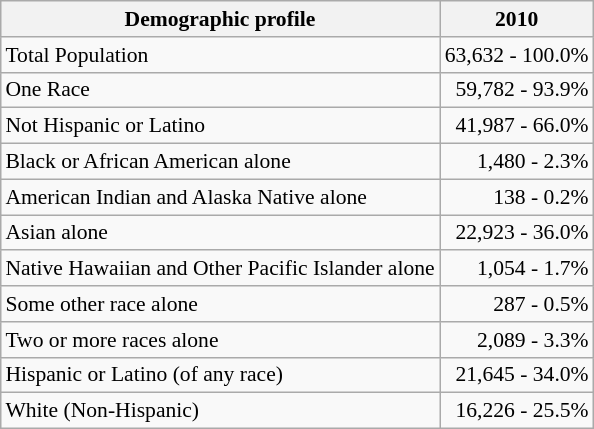<table class="wikitable sortable collapsible" style="margin-left:auto;margin-right:auto;text-align: right;font-size: 90%;">
<tr>
<th>Demographic profile</th>
<th>2010</th>
</tr>
<tr>
<td align="left">Total Population</td>
<td>63,632 - 100.0%</td>
</tr>
<tr>
<td align="left">One Race</td>
<td>59,782 - 93.9%</td>
</tr>
<tr>
<td align="left">Not Hispanic or Latino</td>
<td>41,987 - 66.0%</td>
</tr>
<tr>
<td align="left">Black or African American alone</td>
<td>1,480 - 2.3%</td>
</tr>
<tr>
<td align="left">American Indian and Alaska Native alone</td>
<td>138 - 0.2%</td>
</tr>
<tr>
<td align="left">Asian alone</td>
<td>22,923 - 36.0%</td>
</tr>
<tr>
<td align="left">Native Hawaiian and Other Pacific Islander alone</td>
<td>1,054 - 1.7%</td>
</tr>
<tr>
<td align="left">Some other race alone</td>
<td>287 - 0.5%</td>
</tr>
<tr>
<td align="left">Two or more races alone</td>
<td>2,089 - 3.3%</td>
</tr>
<tr>
<td align="left">Hispanic or Latino (of any race)</td>
<td>21,645 - 34.0%</td>
</tr>
<tr>
<td align="left">White (Non-Hispanic)</td>
<td>16,226  - 25.5%</td>
</tr>
</table>
